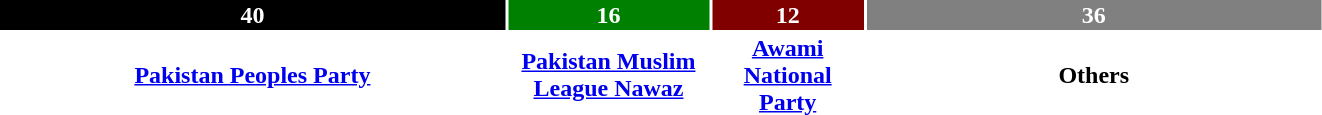<table style="width:70%; text-align:center;">
<tr style="color:white;">
<td style="background:black; width:38.4%;"><strong>40</strong></td>
<td style="background:green; width:15.3%;"><strong>16</strong></td>
<td style="background:maroon; width:11.5%;"><strong>12</strong></td>
<td style="background:grey; width:34.6%;"><strong>36</strong></td>
</tr>
<tr>
<td><span><strong><a href='#'>Pakistan Peoples Party</a></strong></span></td>
<td><span><strong><a href='#'>Pakistan Muslim League Nawaz</a></strong></span></td>
<td><span><strong><a href='#'>Awami National Party</a></strong></span></td>
<td><span><strong>Others</strong></span></td>
</tr>
</table>
